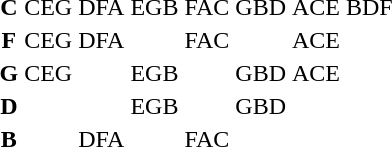<table>
<tr>
<th>C</th>
<td>CEG</td>
<td>DFA</td>
<td>EGB</td>
<td>FAC</td>
<td>GBD</td>
<td>ACE</td>
<td>BDF</td>
</tr>
<tr>
<th>F</th>
<td>CEG</td>
<td>DFA</td>
<td></td>
<td>FAC</td>
<td></td>
<td>ACE</td>
<td></td>
</tr>
<tr>
<th>G</th>
<td>CEG</td>
<td></td>
<td>EGB</td>
<td></td>
<td>GBD</td>
<td>ACE</td>
<td></td>
</tr>
<tr>
<th>D</th>
<td></td>
<td></td>
<td>EGB</td>
<td></td>
<td>GBD</td>
<td></td>
<td></td>
</tr>
<tr>
<th>B</th>
<td></td>
<td>DFA</td>
<td></td>
<td>FAC</td>
<td></td>
<td></td>
<td></td>
</tr>
</table>
